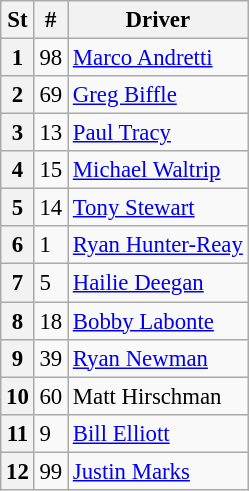<table class="wikitable" style="font-size:95%">
<tr>
<th>St</th>
<th>#</th>
<th>Driver</th>
</tr>
<tr>
<th>1</th>
<td>98</td>
<td><a href='#'>Marco Andretti</a></td>
</tr>
<tr>
<th>2</th>
<td>69</td>
<td><a href='#'>Greg Biffle</a></td>
</tr>
<tr>
<th>3</th>
<td>13</td>
<td><a href='#'>Paul Tracy</a></td>
</tr>
<tr>
<th>4</th>
<td>15</td>
<td><a href='#'>Michael Waltrip</a></td>
</tr>
<tr>
<th>5</th>
<td>14</td>
<td><a href='#'>Tony Stewart</a></td>
</tr>
<tr>
<th>6</th>
<td>1</td>
<td><a href='#'>Ryan Hunter-Reay</a></td>
</tr>
<tr>
<th>7</th>
<td>5</td>
<td><a href='#'>Hailie Deegan</a></td>
</tr>
<tr>
<th>8</th>
<td>18</td>
<td><a href='#'>Bobby Labonte</a></td>
</tr>
<tr>
<th>9</th>
<td>39</td>
<td><a href='#'>Ryan Newman</a></td>
</tr>
<tr>
<th>10</th>
<td>60</td>
<td>Matt Hirschman</td>
</tr>
<tr>
<th>11</th>
<td>9</td>
<td><a href='#'>Bill Elliott</a></td>
</tr>
<tr>
<th>12</th>
<td>99</td>
<td><a href='#'>Justin Marks</a></td>
</tr>
</table>
